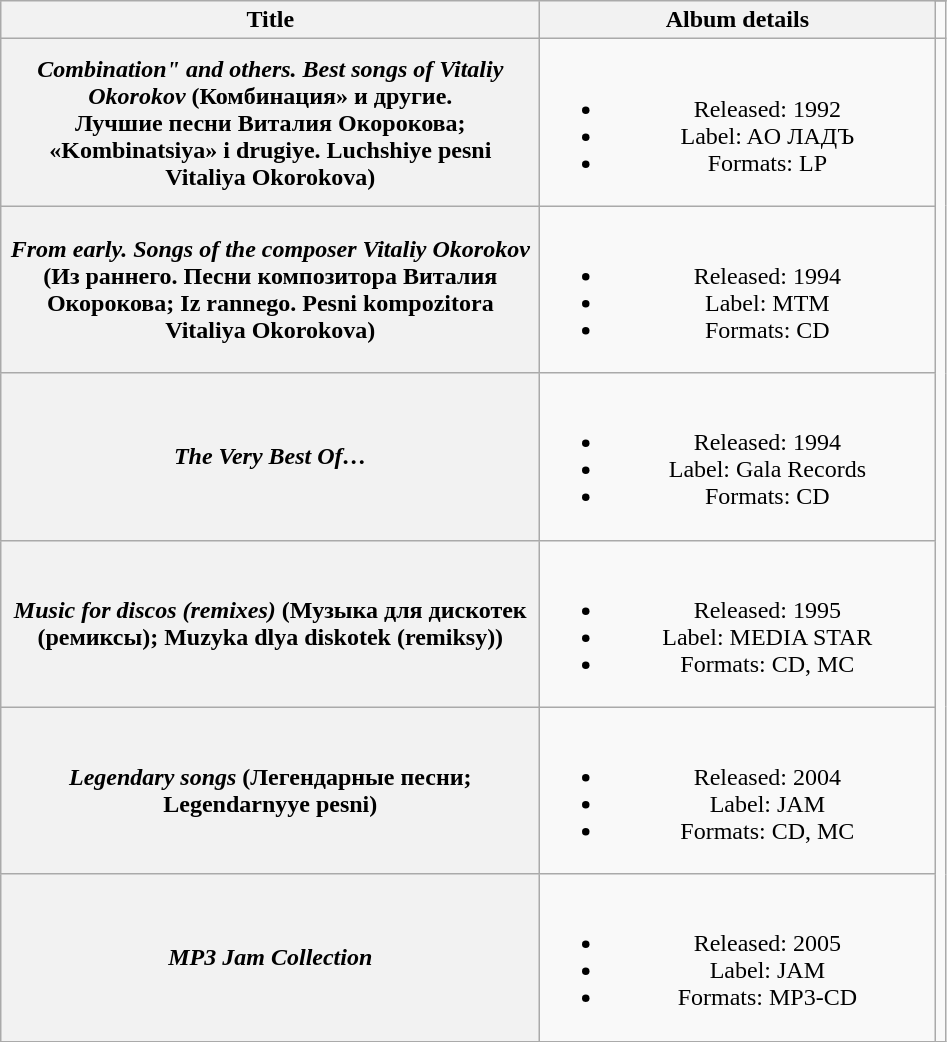<table class="wikitable plainrowheaders" style="text-align:center;">
<tr>
<th style="width:22em;" rowspan="2">Title</th>
<th style="width:16em;" rowspan="2">Album details</th>
</tr>
<tr>
<td></td>
</tr>
<tr>
<th scope="row"><em>Combination" and others. Best songs of Vitaliy Okorokov</em> (Комбинация» и другие.<br>Лучшие песни Виталия Окорокова; «Kombinatsiya» i drugiye. Luchshiye pesni Vitaliya Okorokova)</th>
<td><br><ul><li>Released: 1992 </li><li>Label: AO ЛАДЪ</li><li>Formats: LP</li></ul></td>
</tr>
<tr>
<th scope="row"><em>From early. Songs of the composer Vitaliy Okorokov</em> (Из раннего. Песни композитора Виталия Окорокова; Iz rannego. Pesni kompozitora Vitaliya Okorokova)</th>
<td><br><ul><li>Released: 1994 </li><li>Label: MTM</li><li>Formats: CD</li></ul></td>
</tr>
<tr>
<th scope="row"><em>The Very Best Of…</em></th>
<td><br><ul><li>Released: 1994 </li><li>Label: Gala Records</li><li>Formats: CD</li></ul></td>
</tr>
<tr>
<th scope="row"><em>Music for discos (remixes)</em> (Музыка для дискотек (ремиксы); Muzyka dlya diskotek (remiksy))</th>
<td><br><ul><li>Released: 1995 </li><li>Label: MEDIA STAR</li><li>Formats: CD, MC</li></ul></td>
</tr>
<tr>
<th scope="row"><em>Legendary songs</em> (Легендарные песни; Legendarnyye pesni)</th>
<td><br><ul><li>Released: 2004 </li><li>Label: JAM</li><li>Formats: CD, MC</li></ul></td>
</tr>
<tr>
<th scope="row"><em>MP3 Jam Collection</em></th>
<td><br><ul><li>Released: 2005 </li><li>Label: JAM</li><li>Formats: MP3-CD</li></ul></td>
</tr>
<tr>
</tr>
</table>
